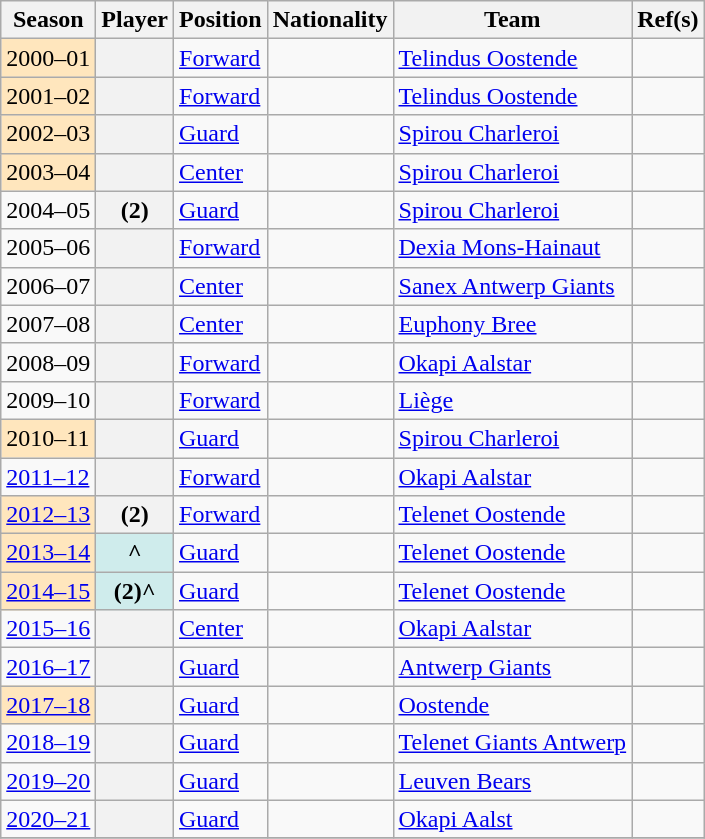<table class="wikitable plainrowheaders sortable" summary="Season (sortable), Player (sortable), Position (sortable), Team (sortable), and References">
<tr>
<th scope="col">Season</th>
<th scope="col">Player</th>
<th scope="col">Position</th>
<th scope="col">Nationality</th>
<th scope="col">Team</th>
<th scope="col" class="unsortable">Ref(s)</th>
</tr>
<tr>
<td style="background-color:#FFE6BD;">2000–01</td>
<th scope="row"></th>
<td><a href='#'>Forward</a></td>
<td></td>
<td><a href='#'>Telindus Oostende</a></td>
<td align=center></td>
</tr>
<tr>
<td style="background-color:#FFE6BD;">2001–02</td>
<th scope="row"></th>
<td><a href='#'>Forward</a></td>
<td></td>
<td><a href='#'>Telindus Oostende</a></td>
<td align=center></td>
</tr>
<tr>
<td style="background-color:#FFE6BD;">2002–03</td>
<th scope="row"></th>
<td><a href='#'>Guard</a></td>
<td></td>
<td><a href='#'>Spirou Charleroi</a></td>
<td align=center></td>
</tr>
<tr>
<td style="background-color:#FFE6BD;">2003–04</td>
<th scope="row"></th>
<td><a href='#'>Center</a></td>
<td></td>
<td><a href='#'>Spirou Charleroi</a></td>
<td align=center></td>
</tr>
<tr>
<td>2004–05</td>
<th scope="row"> (2)</th>
<td><a href='#'>Guard</a></td>
<td></td>
<td><a href='#'>Spirou Charleroi</a></td>
<td align=center></td>
</tr>
<tr>
<td>2005–06</td>
<th scope="row"></th>
<td><a href='#'>Forward</a></td>
<td></td>
<td><a href='#'>Dexia Mons-Hainaut</a></td>
<td align=center></td>
</tr>
<tr>
<td>2006–07</td>
<th scope="row"></th>
<td><a href='#'>Center</a></td>
<td></td>
<td><a href='#'>Sanex Antwerp Giants</a></td>
<td align=center></td>
</tr>
<tr>
<td>2007–08</td>
<th scope="row"></th>
<td><a href='#'>Center</a></td>
<td></td>
<td><a href='#'>Euphony Bree</a></td>
<td align=center></td>
</tr>
<tr>
<td>2008–09</td>
<th scope="row"></th>
<td><a href='#'>Forward</a></td>
<td></td>
<td><a href='#'>Okapi Aalstar</a></td>
<td align=center></td>
</tr>
<tr>
<td>2009–10</td>
<th scope="row"></th>
<td><a href='#'>Forward</a></td>
<td></td>
<td><a href='#'>Liège</a></td>
<td align=center></td>
</tr>
<tr>
<td style="background-color:#FFE6BD;">2010–11</td>
<th scope="row"></th>
<td><a href='#'>Guard</a></td>
<td></td>
<td><a href='#'>Spirou Charleroi</a></td>
<td align=center></td>
</tr>
<tr>
<td><a href='#'>2011–12</a></td>
<th scope="row"></th>
<td><a href='#'>Forward</a></td>
<td></td>
<td><a href='#'>Okapi Aalstar</a></td>
<td align=center></td>
</tr>
<tr>
<td style="background-color:#FFE6BD;"><a href='#'>2012–13</a></td>
<th scope="row"> (2)</th>
<td><a href='#'>Forward</a></td>
<td></td>
<td><a href='#'>Telenet Oostende</a></td>
<td align=center></td>
</tr>
<tr>
<td style="background-color:#FFE6BD;"><a href='#'>2013–14</a></td>
<th scope="row" style="background-color:#CFECEC;">^</th>
<td><a href='#'>Guard</a></td>
<td></td>
<td><a href='#'>Telenet Oostende</a></td>
<td align=center></td>
</tr>
<tr>
<td style="background-color:#FFE6BD;"><a href='#'>2014–15</a></td>
<th scope="row" style="background-color:#CFECEC;"> (2)^</th>
<td><a href='#'>Guard</a></td>
<td></td>
<td><a href='#'>Telenet Oostende</a></td>
<td align=center></td>
</tr>
<tr>
<td><a href='#'>2015–16</a></td>
<th scope="row"></th>
<td><a href='#'>Center</a></td>
<td></td>
<td><a href='#'>Okapi Aalstar</a></td>
<td align=center></td>
</tr>
<tr>
<td><a href='#'>2016–17</a></td>
<th scope="row"></th>
<td><a href='#'>Guard</a></td>
<td></td>
<td><a href='#'>Antwerp Giants</a></td>
<td align=center></td>
</tr>
<tr>
<td style="background-color:#FFE6BD;"><a href='#'>2017–18</a></td>
<th scope="row"></th>
<td><a href='#'>Guard</a></td>
<td></td>
<td><a href='#'>Oostende</a></td>
<td align=center></td>
</tr>
<tr>
<td><a href='#'>2018–19</a></td>
<th scope="row"></th>
<td><a href='#'>Guard</a></td>
<td></td>
<td><a href='#'>Telenet Giants Antwerp</a></td>
<td align=center></td>
</tr>
<tr>
<td><a href='#'>2019–20</a></td>
<th scope="row"></th>
<td><a href='#'>Guard</a></td>
<td></td>
<td><a href='#'>Leuven Bears</a></td>
<td align=center></td>
</tr>
<tr>
<td><a href='#'>2020–21</a></td>
<th scope="row"></th>
<td><a href='#'>Guard</a></td>
<td></td>
<td><a href='#'>Okapi Aalst</a></td>
<td align=center></td>
</tr>
<tr>
</tr>
</table>
